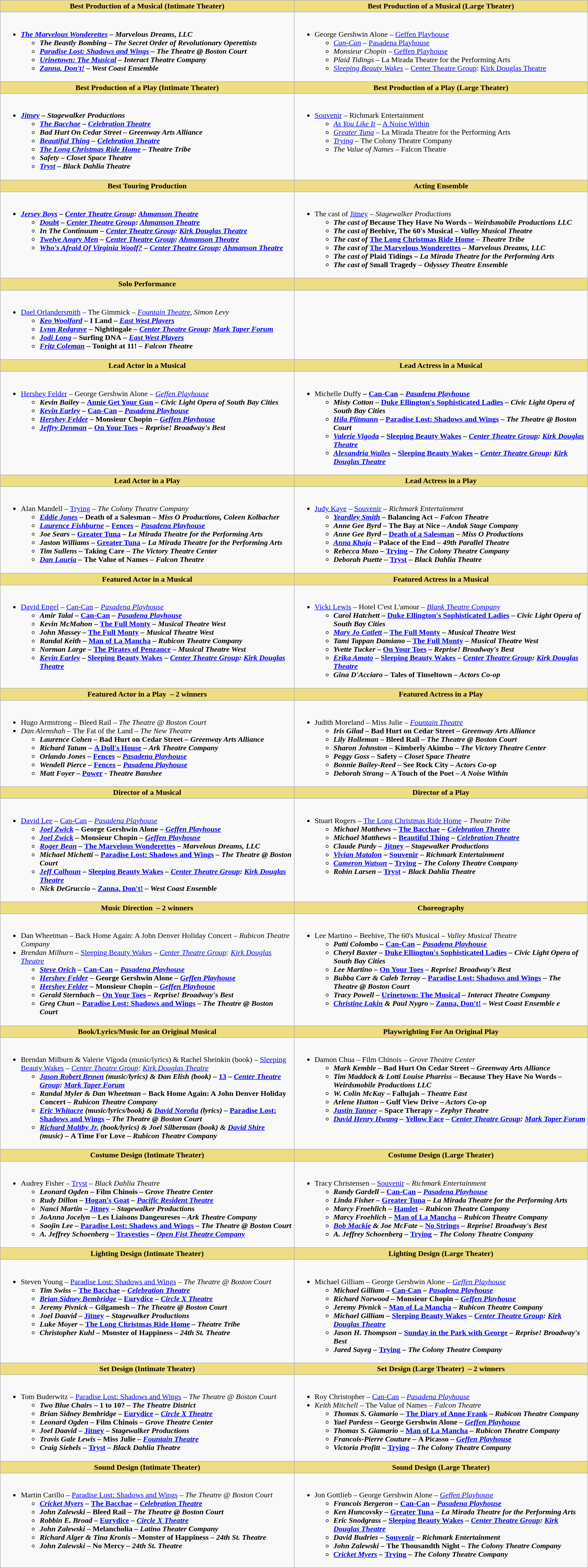<table class=wikitable>
<tr>
<th style="background:#EEDD82; width:50%">Best Production of a Musical (Intimate Theater)</th>
<th style="background:#EEDD82; width:50%">Best Production of a Musical (Large Theater)</th>
</tr>
<tr>
<td valign="top"><br><ul><li><strong><em><a href='#'>The Marvelous Wonderettes</a><em> – Marvelous Dreams, LLC<strong><ul><li></em>The Beastly Bombing<em> – The Secret Order of Revolutionary Operettists</li><li></em><a href='#'>Paradise Lost: Shadows and Wings</a><em> – The Theatre @ Boston Court</li><li></em><a href='#'>Urinetown: The Musical</a><em> – Interact Theatre Company</li><li></em><a href='#'>Zanna, Don't!</a><em> – West Coast Ensemble</li></ul></li></ul></td>
<td valign="top"><br><ul><li></em></strong>George Gershwin Alone</em> – <a href='#'>Geffen Playhouse</a></strong><ul><li><em><a href='#'>Can-Can</a></em> – <a href='#'>Pasadena Playhouse</a></li><li><em>Monsieur Chopin</em> – <a href='#'>Geffen Playhouse</a></li><li><em>Plaid Tidings</em> – La Mirada Theatre for the Performing Arts</li><li><em><a href='#'>Sleeping Beauty Wakes</a></em> – <a href='#'>Center Theatre Group</a>: <a href='#'>Kirk Douglas Theatre</a></li></ul></li></ul></td>
</tr>
<tr>
<th style="background:#EEDD82; width:50%">Best Production of a Play (Intimate Theater)</th>
<th style="background:#EEDD82; width:50%">Best Production of a Play (Large Theater)</th>
</tr>
<tr>
<td valign="top"><br><ul><li><strong><em><a href='#'>Jitney</a><em> – Stagewalker Productions<strong><ul><li></em><a href='#'>The Bacchae</a><em> – <a href='#'>Celebration Theatre</a></li><li></em>Bad Hurt On Cedar Street<em> – Greenway Arts Alliance</li><li></em><a href='#'>Beautiful Thing</a><em> – <a href='#'>Celebration Theatre</a></li><li></em><a href='#'>The Long Christmas Ride Home</a><em> – Theatre Tribe</li><li></em>Safety<em> – Closet Space Theatre</li><li></em><a href='#'>Tryst</a><em> – Black Dahlia Theatre</li></ul></li></ul></td>
<td valign="top"><br><ul><li></em></strong><a href='#'>Souvenir</a></em> – Richmark Entertainment</strong><ul><li><em><a href='#'>As You Like It</a></em> – <a href='#'>A Noise Within</a></li><li><em><a href='#'>Greater Tuna</a></em> – La Mirada Theatre for the Performing Arts</li><li><em><a href='#'>Trying</a></em> – The Colony Theatre Company</li><li><em>The Value of Names</em> – Falcon Theatre</li></ul></li></ul></td>
</tr>
<tr>
<th style="background:#EEDD82">Best Touring Production</th>
<th style="background:#EEDD82">Acting Ensemble</th>
</tr>
<tr>
<td valign="top"><br><ul><li><strong><em><a href='#'>Jersey Boys</a><em> – <a href='#'>Center Theatre Group</a>: <a href='#'>Ahmanson Theatre</a><strong><ul><li></em><a href='#'>Doubt</a><em> – <a href='#'>Center Theatre Group</a>: <a href='#'>Ahmanson Theatre</a></li><li></em>In The Continuum<em> – <a href='#'>Center Theatre Group</a>: <a href='#'>Kirk Douglas Theatre</a></li><li></em><a href='#'>Twelve Angry Men</a><em> – <a href='#'>Center Theatre Group</a>: <a href='#'>Ahmanson Theatre</a></li><li></em><a href='#'>Who's Afraid Of Virginia Woolf?</a><em> – <a href='#'>Center Theatre Group</a>: <a href='#'>Ahmanson Theatre</a></li></ul></li></ul></td>
<td valign="top"><br><ul><li></strong> The cast of </em><a href='#'>Jitney</a><em> – Stagewalker Productions<strong><ul><li>The cast of </em>Because They Have No Words<em> – Weirdsmobile Productions LLC</li><li>The cast of </em>Beehive, The 60's Musical<em> – Valley Musical Theatre</li><li>The cast of </em><a href='#'>The Long Christmas Ride Home</a><em> – Theatre Tribe</li><li>The cast of </em><a href='#'>The Marvelous Wonderettes</a><em> – Marvelous Dreams, LLC</li><li>The cast of </em>Plaid Tidings<em> – La Mirada Theatre for the Performing Arts</li><li>The cast of </em>Small Tragedy<em> – Odyssey Theatre Ensemble</li></ul></li></ul></td>
</tr>
<tr>
<th style="background:#EEDD82">Solo Performance</th>
<th style="background:#EEDD82"></th>
</tr>
<tr>
<td valign="top"><br><ul><li></strong><a href='#'>Dael Orlandersmith</a> – </em>The Gimmick<em> – <a href='#'>Fountain Theatre</a>, Simon Levy<strong><ul><li><a href='#'>Keo Woolford</a> – </em>I Land<em> – <a href='#'>East West Players</a></li><li><a href='#'>Lynn Redgrave</a> – </em>Nightingale<em> – <a href='#'>Center Theatre Group</a>: <a href='#'>Mark Taper Forum</a></li><li><a href='#'>Jodi Long</a> – </em>Surfing DNA<em> – <a href='#'>East West Players</a></li><li><a href='#'>Fritz Coleman</a> – </em>Tonight at 11!<em> – Falcon Theatre</li></ul></li></ul></td>
<td valign="top"></td>
</tr>
<tr>
<th style="background:#EEDD82">Lead Actor in a Musical</th>
<th style="background:#EEDD82">Lead Actress in a Musical</th>
</tr>
<tr>
<td valign="top"><br><ul><li></strong><a href='#'>Hershey Felder</a> – </em>George Gershwin Alone<em> – <a href='#'>Geffen Playhouse</a><strong><ul><li>Kevin Bailey – </em><a href='#'>Annie Get Your Gun</a><em> – Civic Light Opera of South Bay Cities</li><li><a href='#'>Kevin Earley</a> – </em><a href='#'>Can-Can</a><em> – <a href='#'>Pasadena Playhouse</a></li><li><a href='#'>Hershey Felder</a> – </em>Monsieur Chopin<em> – <a href='#'>Geffen Playhouse</a></li><li><a href='#'>Jeffry Denman</a> – </em><a href='#'>On Your Toes</a><em> – Reprise! Broadway's Best</li></ul></li></ul></td>
<td valign="top"><br><ul><li></strong>Michelle Duffy<strong> – </em><a href='#'>Can-Can</a><em> – <a href='#'>Pasadena Playhouse</a><ul><li>Misty Cotton – </em><a href='#'>Duke Ellington's Sophisticated Ladies</a><em> – Civic Light Opera of South Bay Cities</li><li><a href='#'>Hila Plitmann</a> – </em><a href='#'>Paradise Lost: Shadows and Wings</a><em> – The Theatre @ Boston Court</li><li><a href='#'>Valerie Vigoda</a> – </em><a href='#'>Sleeping Beauty Wakes</a><em> – <a href='#'>Center Theatre Group</a>: <a href='#'>Kirk Douglas Theatre</a></li><li><a href='#'>Alexandria Wailes</a> – </em><a href='#'>Sleeping Beauty Wakes</a><em> – <a href='#'>Center Theatre Group</a>: <a href='#'>Kirk Douglas Theatre</a></li></ul></li></ul></td>
</tr>
<tr>
<th style="background:#EEDD82">Lead Actor in a Play</th>
<th style="background:#EEDD82">Lead Actress in a Play</th>
</tr>
<tr>
<td valign="top"><br><ul><li></strong>Alan Mandell – </em><a href='#'>Trying</a><em> – The Colony Theatre Company<strong><ul><li><a href='#'>Eddie Jones</a> – </em>Death of a Salesman<em> – Miss O Productions, Coleen Kolbacher</li><li><a href='#'>Laurence Fishburne</a> – </em><a href='#'>Fences</a><em> – <a href='#'>Pasadena Playhouse</a></li><li>Joe Sears – </em><a href='#'>Greater Tuna</a><em> – La Mirada Theatre for the Performing Arts</li><li>Jaston Williams – </em><a href='#'>Greater Tuna</a><em> – La Mirada Theatre for the Performing Arts</li><li>Tim Sullens – </em>Taking Care<em> – The Victory Theatre Center</li><li><a href='#'>Dan Lauria</a> – </em>The Value of Names<em> – Falcon Theatre</li></ul></li></ul></td>
<td valign="top"><br><ul><li></strong><a href='#'>Judy Kaye</a> – </em><a href='#'>Souvenir</a><em> – Richmark Entertainment<strong><ul><li><a href='#'>Yeardley Smith</a> – </em>Balancing Act<em> – Falcon Theatre</li><li>Anne Gee Byrd – </em>The Bay at Nice<em> – Andak Stage Company</li><li>Anne Gee Byrd – </em><a href='#'>Death of a Salesman</a><em> – Miss O Productions</li><li><a href='#'>Anna Khaja</a> – </em>Palace of the End<em> – 49th Parallel Theatre</li><li>Rebecca Mozo – </em><a href='#'>Trying</a><em> – The Colony Theatre Company</li><li>Deborah Puette – </em><a href='#'>Tryst</a><em> – Black Dahlia Theatre</li></ul></li></ul></td>
</tr>
<tr>
<th style="background:#EEDD82">Featured Actor in a Musical</th>
<th style="background:#EEDD82">Featured Actress in a Musical</th>
</tr>
<tr>
<td valign="top"><br><ul><li></strong><a href='#'>David Engel</a> – </em><a href='#'>Can-Can</a><em> – <a href='#'>Pasadena Playhouse</a><strong><ul><li>Amir Talai – </em><a href='#'>Can-Can</a><em> – <a href='#'>Pasadena Playhouse</a></li><li>Kevin McMahon – </em><a href='#'>The Full Monty</a><em> – Musical Theatre West</li><li>John Massey – </em><a href='#'>The Full Monty</a><em> – Musical Theatre West</li><li>Randal Keith – </em><a href='#'>Man of La Mancha</a><em> – Rubicon Theatre Company</li><li>Norman Large – </em><a href='#'>The Pirates of Penzance</a><em> – Musical Theatre West</li><li><a href='#'>Kevin Earley</a> – </em><a href='#'>Sleeping Beauty Wakes</a><em> – <a href='#'>Center Theatre Group</a>: <a href='#'>Kirk Douglas Theatre</a></li></ul></li></ul></td>
<td valign="top"><br><ul><li></strong><a href='#'>Vicki Lewis</a> – </em>Hotel C'est L'amour<em> – <a href='#'>Blank Theatre Company</a><strong><ul><li>Carol Hatchett – </em><a href='#'>Duke Ellington's Sophisticated Ladies</a><em> – Civic Light Opera of South Bay Cities</li><li><a href='#'>Mary Jo Catlett</a> – </em><a href='#'>The Full Monty</a><em> – Musical Theatre West</li><li>Tami Tappan Damiano – </em><a href='#'>The Full Monty</a><em> – Musical Theatre West</li><li>Yvette Tucker – </em><a href='#'>On Your Toes</a><em> – Reprise! Broadway's Best</li><li><a href='#'>Erika Amato</a> – </em><a href='#'>Sleeping Beauty Wakes</a><em> – <a href='#'>Center Theatre Group</a>: <a href='#'>Kirk Douglas Theatre</a></li><li>Gina D'Acciaro – </em>Tales of Tinseltown<em> – Actors Co-op</li></ul></li></ul></td>
</tr>
<tr>
<th style="background:#EEDD82">Featured Actor in a Play  – </em>2 winners<em></th>
<th style="background:#EEDD82">Featured Actress in a Play</th>
</tr>
<tr>
<td valign="top"><br><ul><li></strong>Hugo Armstrong – </em>Bleed Rail<em> – The Theatre @ Boston Court<strong></li><li></strong>Dan Alemshah – </em>The Fat of the Land<em> – The New Theatre<strong><ul><li>Laurence Cohen – </em>Bad Hurt on Cedar Street<em> – Greenway Arts Alliance</li><li>Richard Tatum – </em><a href='#'>A Doll's House</a><em> – Ark Theatre Company</li><li>Orlando Jones – </em><a href='#'>Fences</a><em> – <a href='#'>Pasadena Playhouse</a></li><li>Wendell Pierce – </em><a href='#'>Fences</a><em> – <a href='#'>Pasadena Playhouse</a></li><li>Matt Foyer – </em><a href='#'>Power</a><em> - Theatre Banshee</li></ul></li></ul></td>
<td valign="top"><br><ul><li></strong>Judith Moreland – </em>Miss Julie<em> – <a href='#'>Fountain Theatre</a><strong><ul><li>Iris Gilad – </em>Bad Hurt on Cedar Street<em> – Greenway Arts Alliance</li><li>Lily Holleman – </em>Bleed Rail<em> – The Theatre @ Boston Court</li><li>Sharon Johnston – </em>Kimberly Akimbo<em> – The Victory Theatre Center</li><li>Peggy Goss – </em>Safety<em> – Closet Space Theatre</li><li>Bonnie Bailey-Reed – </em>See Rock City<em> – Actors Co-op</li><li>Deborah Strang – </em>A Touch of the Poet<em> – A Noise Within</li></ul></li></ul></td>
</tr>
<tr>
<th style="background:#EEDD82">Director of a Musical</th>
<th style="background:#EEDD82">Director of a Play</th>
</tr>
<tr>
<td valign="top"><br><ul><li></strong><a href='#'>David Lee</a> – </em><a href='#'>Can-Can</a><em> – <a href='#'>Pasadena Playhouse</a><strong><ul><li><a href='#'>Joel Zwick</a> – </em>George Gershwin Alone<em> – <a href='#'>Geffen Playhouse</a></li><li><a href='#'>Joel Zwick</a> – </em>Monsieur Chopin<em> – <a href='#'>Geffen Playhouse</a></li><li><a href='#'>Roger Bean</a> – </em><a href='#'>The Marvelous Wonderettes</a><em> – Marvelous Dreams, LLC</li><li>Michael Michetti – </em><a href='#'>Paradise Lost: Shadows and Wings</a><em> – The Theatre @ Boston Court</li><li><a href='#'>Jeff Calhoun</a> – </em><a href='#'>Sleeping Beauty Wakes</a><em> – <a href='#'>Center Theatre Group</a>: <a href='#'>Kirk Douglas Theatre</a></li><li>Nick DeGruccio – </em><a href='#'>Zanna, Don't!</a><em> – West Coast Ensemble</li></ul></li></ul></td>
<td valign="top"><br><ul><li></strong>Stuart Rogers – </em><a href='#'>The Long Christmas Ride Home</a><em> – Theatre Tribe<strong><ul><li>Michael Matthews – </em><a href='#'>The Bacchae</a><em> – <a href='#'>Celebration Theatre</a></li><li>Michael Matthews – </em><a href='#'>Beautiful Thing</a><em> – <a href='#'>Celebration Theatre</a></li><li>Claude Purdy – </em><a href='#'>Jitney</a><em> – Stagewalker Productions</li><li><a href='#'>Vivian Matalon</a> – </em><a href='#'>Souvenir</a><em> – Richmark Entertainment</li><li><a href='#'>Cameron Watson</a> – </em><a href='#'>Trying</a><em> – The Colony Theatre Company</li><li>Robin Larsen – </em><a href='#'>Tryst</a><em> – Black Dahlia Theatre</li></ul></li></ul></td>
</tr>
<tr>
<th style="background:#EEDD82">Music Direction  – </em>2 winners<em></th>
<th style="background:#EEDD82">Choreography</th>
</tr>
<tr>
<td valign="top"><br><ul><li></strong>Dan Wheetman – </em>Back Home Again: A John Denver Holiday Concert<em> – Rubicon Theatre Company<strong></li><li></strong>Brendan Milburn – </em><a href='#'>Sleeping Beauty Wakes</a><em> – <a href='#'>Center Theatre Group</a>: <a href='#'>Kirk Douglas Theatre</a><strong><ul><li><a href='#'>Steve Orich</a> – </em><a href='#'>Can-Can</a><em> – <a href='#'>Pasadena Playhouse</a></li><li><a href='#'>Hershey Felder</a> – </em>George Gershwin Alone<em> – <a href='#'>Geffen Playhouse</a></li><li><a href='#'>Hershey Felder</a> – </em>Monsieur Chopin<em> – <a href='#'>Geffen Playhouse</a></li><li>Gerald Sternbach – </em><a href='#'>On Your Toes</a><em> – Reprise! Broadway's Best</li><li>Greg Chun – </em><a href='#'>Paradise Lost: Shadows and Wings</a><em> – The Theatre @ Boston Court</li></ul></li></ul></td>
<td valign="top"><br><ul><li></strong>Lee Martino – </em>Beehive, The 60's Musical<em> – Valley Musical Theatre<strong><ul><li>Patti Colombo – </em><a href='#'>Can-Can</a><em> – <a href='#'>Pasadena Playhouse</a></li><li>Cheryl Baxter – </em><a href='#'>Duke Ellington's Sophisticated Ladies</a><em> – Civic Light Opera of South Bay Cities</li><li>Lee Martino – </em><a href='#'>On Your Toes</a><em> – Reprise! Broadway's Best</li><li>Bubba Carr & Caleb Terray – </em><a href='#'>Paradise Lost: Shadows and Wings</a><em> – The Theatre @ Boston Court</li><li>Tracy Powell – </em><a href='#'>Urinetown: The Musical</a><em> – Interact Theatre Company</li><li><a href='#'>Christine Lakin</a> & Paul Nygro – </em><a href='#'>Zanna, Don't!</a><em> – West Coast Ensemble e</li></ul></li></ul></td>
</tr>
<tr>
<th style="background:#EEDD82">Book/Lyrics/Music for an Original Musical</th>
<th style="background:#EEDD82">Playwrighting For An Original Play</th>
</tr>
<tr>
<td valign="top"><br><ul><li></strong>Brendan Milburn & Valerie Vigoda (music/lyrics) & Rachel Sheinkin (book) – </em><a href='#'>Sleeping Beauty Wakes</a><em> – <a href='#'>Center Theatre Group</a>: <a href='#'>Kirk Douglas Theatre</a><strong><ul><li><a href='#'>Jason Robert Brown</a> (music/lyrics) & Dan Elish (book) – </em><a href='#'>13</a><em> – <a href='#'>Center Theatre Group</a>: <a href='#'>Mark Taper Forum</a></li><li>Randal Myler & Dan Wheetman – </em>Back Home Again: A John Denver Holiday Concert<em> – Rubicon Theatre Company</li><li><a href='#'>Eric Whitacre</a> (music/lyrics/book) & <a href='#'>David Noroña</a> (lyrics) – </em><a href='#'>Paradise Lost: Shadows and Wings</a><em> – The Theatre @ Boston Court</li><li><a href='#'>Richard Maltby Jr.</a> (book/lyrics) & Joel Silberman (book) & <a href='#'>David Shire</a> (music) – </em>A Time For Love<em> – Rubicon Theatre Company</li></ul></li></ul></td>
<td valign="top"><br><ul><li></strong>Damon Chua – </em>Film Chinois<em> – Grove Theatre Center<strong><ul><li>Mark Kemble – </em>Bad Hurt On Cedar Street<em> – Greenway Arts Alliance</li><li>Tim Maddock & Lotti Louise Pharriss – </em>Because They Have No Words<em> – Weirdsmobile Productions LLC</li><li>W. Colin McKay – </em>Fallujah<em> – Theatre East</li><li>Arlene Hutton – </em>Gulf View Drive<em> – Actors Co-op</li><li><a href='#'>Justin Tanner</a> – </em>Space Therapy<em> – Zephyr Theatre</li><li><a href='#'>David Henry Hwang</a> – </em><a href='#'>Yellow Face</a><em> – <a href='#'>Center Theatre Group</a>: <a href='#'>Mark Taper Forum</a></li></ul></li></ul></td>
</tr>
<tr>
<th style="background:#EEDD82">Costume Design (Intimate Theater)</th>
<th style="background:#EEDD82">Costume Design (Large Theater)</th>
</tr>
<tr>
<td valign="top"><br><ul><li></strong>Audrey Fisher – </em><a href='#'>Tryst</a><em> – Black Dahlia Theatre<strong><ul><li>Leonard Ogden – </em>Film Chinois<em> – Grove Theatre Center</li><li>Rudy Dillon – </em><a href='#'>Hogan's Goat</a><em> – <a href='#'>Pacific Resident Theatre</a></li><li>Nanci Martin – </em><a href='#'>Jitney</a><em> – Stagewalker Productions</li><li>JoAnna Jocelyn – </em>Les Liaisons Dangeureses<em> – Ark Theatre Company</li><li>Soojin Lee – </em><a href='#'>Paradise Lost: Shadows and Wings</a><em> – The Theatre @ Boston Court</li><li>A. Jeffrey Schoenberg – </em><a href='#'>Travesties</a><em> – <a href='#'>Open Fist Theatre Company</a></li></ul></li></ul></td>
<td valign="top"><br><ul><li></strong>Tracy Christensen – </em><a href='#'>Souvenir</a><em> – Richmark Entertainment<strong><ul><li>Randy Gardell – </em><a href='#'>Can-Can</a><em> – <a href='#'>Pasadena Playhouse</a></li><li>Linda Fisher – </em><a href='#'>Greater Tuna</a><em> – La Mirada Theatre for the Performing Arts</li><li>Marcy Froehlich – </em><a href='#'>Hamlet</a><em> – Rubicon Theatre Company</li><li>Marcy Froehlich – </em><a href='#'>Man of La Mancha</a><em> – Rubicon Theatre Company</li><li><a href='#'>Bob Mackie</a> & Joe McFate – </em><a href='#'>No Strings</a><em> – Reprise! Broadway's Best</li><li>A. Jeffrey Schoenberg – </em><a href='#'>Trying</a><em> – The Colony Theatre Company</li></ul></li></ul></td>
</tr>
<tr>
<th style="background:#EEDD82">Lighting Design (Intimate Theater)</th>
<th style="background:#EEDD82">Lighting Design (Large Theater)</th>
</tr>
<tr>
<td valign="top"><br><ul><li></strong>Steven Young – </em><a href='#'>Paradise Lost: Shadows and Wings</a><em> – The Theatre @ Boston Court<strong><ul><li>Tim Swiss – </em><a href='#'>The Bacchae</a><em> – <a href='#'>Celebration Theatre</a></li><li><a href='#'>Brian Sidney Bembridge</a> – </em><a href='#'>Eurydice</a><em> – <a href='#'>Circle X Theatre</a></li><li>Jeremy Pivnick – </em>Gilgamesh<em> – The Theatre @ Boston Court</li><li>Joel Daavid – </em><a href='#'>Jitney</a><em> – Stagewalker Productions</li><li>Luke Moyer – </em><a href='#'>The Long Christmas Ride Home</a><em> – Theatre Tribe</li><li>Christopher Kuhl – </em>Monster of Happiness<em> – 24th St. Theatre</li></ul></li></ul></td>
<td valign="top"><br><ul><li></strong>Michael Gilliam – </em>George Gershwin Alone<em> – <a href='#'>Geffen Playhouse</a><strong><ul><li>Michael Gilliam – </em><a href='#'>Can-Can</a><em> – <a href='#'>Pasadena Playhouse</a></li><li>Richard Norwood – </em>Monsieur Chopin<em> – <a href='#'>Geffen Playhouse</a></li><li>Jeremy Pivnick – </em><a href='#'>Man of La Mancha</a><em> – Rubicon Theatre Company</li><li>Michael Gilliam – </em><a href='#'>Sleeping Beauty Wakes</a><em> – <a href='#'>Center Theatre Group</a>: <a href='#'>Kirk Douglas Theatre</a></li><li>Jason H. Thompson – </em><a href='#'>Sunday in the Park with George</a><em> – Reprise! Broadway's Best</li><li>Jared Sayeg – </em><a href='#'>Trying</a><em> – The Colony Theatre Company</li></ul></li></ul></td>
</tr>
<tr>
<th style="background:#EEDD82">Set Design (Intimate Theater)</th>
<th style="background:#EEDD82">Set Design (Large Theater)  – </em>2 winners<em></th>
</tr>
<tr>
<td valign="top"><br><ul><li></strong>Tom Buderwitz – </em><a href='#'>Paradise Lost: Shadows and Wings</a><em> – The Theatre @ Boston Court<strong><ul><li>Two Blue Chairs – </em>1 to 10?<em> – The Theatre District</li><li>Brian Sidney Bembridge – </em><a href='#'>Eurydice</a><em> – <a href='#'>Circle X Theatre</a></li><li>Leonard Ogden – </em>Film Chinois<em> – Grove Theatre Center</li><li>Joel Daavid – </em><a href='#'>Jitney</a><em> – Stagewalker Productions</li><li>Travis Gale Lewis – </em>Miss Julie<em> – <a href='#'>Fountain Theatre</a></li><li>Craig Siebels – </em><a href='#'>Tryst</a><em> – Black Dahlia Theatre</li></ul></li></ul></td>
<td valign="top"><br><ul><li></strong>Roy Christopher – </em><a href='#'>Can-Can</a><em> – <a href='#'>Pasadena Playhouse</a><strong></li><li></strong>Keith Mitchell – </em>The Value of Names<em> – Falcon Theatre<strong><ul><li>Thomas S. Giamario – </em><a href='#'>The Diary of Anne Frank</a><em> – Rubicon Theatre Company</li><li>Yael Pardess – </em>George Gershwin Alone<em> – <a href='#'>Geffen Playhouse</a></li><li>Thomas S. Giamario – </em><a href='#'>Man of La Mancha</a><em> – Rubicon Theatre Company</li><li>Francois-Pierre Couture – </em>A Picasso<em> – <a href='#'>Geffen Playhouse</a></li><li>Victoria Profitt – </em><a href='#'>Trying</a><em> – The Colony Theatre Company</li></ul></li></ul></td>
</tr>
<tr>
<th style="background:#EEDD82">Sound Design (Intimate Theater)</th>
<th style="background:#EEDD82">Sound Design (Large Theater)</th>
</tr>
<tr>
<td valign="top"><br><ul><li></strong>Martin Carillo – </em><a href='#'>Paradise Lost: Shadows and Wings</a><em> – The Theatre @ Boston Court<strong><ul><li><a href='#'>Cricket Myers</a> – </em><a href='#'>The Bacchae</a><em> – <a href='#'>Celebration Theatre</a></li><li>John Zalewski – </em>Bleed Rail<em> – The Theatre @ Boston Court</li><li>Robbin E. Broad – </em><a href='#'>Eurydice</a><em> – <a href='#'>Circle X Theatre</a></li><li>John Zalewski – </em>Melancholia<em> – Latino Theater Company</li><li>Richard Alger & Tina Kronis – </em>Monster of Happiness<em> – 24th St. Theatre</li><li>John Zalewski – </em>No Mercy<em> – 24th St. Theatre</li></ul></li></ul></td>
<td valign="top"><br><ul><li></strong>Jon Gottlieb – </em>George Gershwin Alone<em> – <a href='#'>Geffen Playhouse</a><strong><ul><li>Francois Bergeron – </em><a href='#'>Can-Can</a><em> – <a href='#'>Pasadena Playhouse</a></li><li>Ken Huncovsky – </em><a href='#'>Greater Tuna</a><em> – La Mirada Theatre for the Performing Arts</li><li>Eric Snodgrass – </em><a href='#'>Sleeping Beauty Wakes</a><em> – <a href='#'>Center Theatre Group</a>: <a href='#'>Kirk Douglas Theatre</a></li><li>David Budries – </em><a href='#'>Souvenir</a><em> – Richmark Entertainment</li><li>John Zalewski – </em>The Thousandth Night<em> – The Colony Theatre Company</li><li><a href='#'>Cricket Myers</a> – </em><a href='#'>Trying</a><em> – The Colony Theatre Company</li></ul></li></ul></td>
</tr>
</table>
